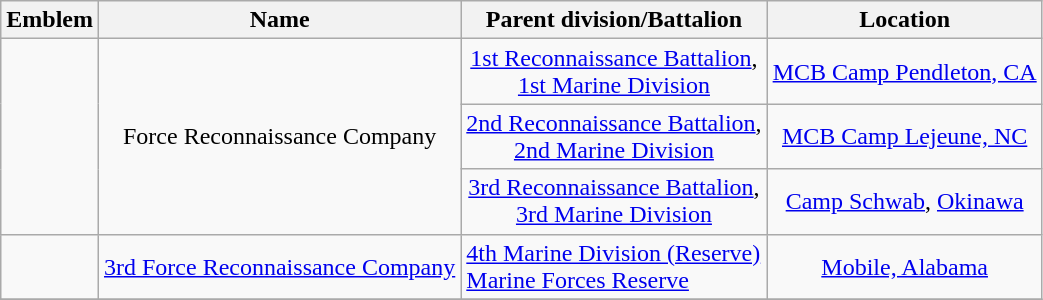<table class="wikitable" style="text-align:center;">
<tr>
<th>Emblem</th>
<th>Name</th>
<th>Parent division/Battalion</th>
<th>Location</th>
</tr>
<tr>
<td rowspan="3"></td>
<td rowspan="3">Force Reconnaissance Company</td>
<td><div> <a href='#'>1st Reconnaissance Battalion</a>,<br> <a href='#'>1st Marine Division</a> </div></td>
<td><a href='#'>MCB Camp Pendleton, CA</a></td>
</tr>
<tr>
<td><div>  <a href='#'>2nd Reconnaissance Battalion</a>,<br> <a href='#'>2nd Marine Division</a> </div></td>
<td><a href='#'>MCB Camp Lejeune, NC</a></td>
</tr>
<tr>
<td><div>  <a href='#'>3rd Reconnaissance Battalion</a>,<br> <a href='#'>3rd Marine Division</a> </div></td>
<td><a href='#'>Camp Schwab</a>, <a href='#'>Okinawa</a></td>
</tr>
<tr>
<td></td>
<td><a href='#'>3rd Force Reconnaissance Company</a></td>
<td style=text-align:left;"><a href='#'>4th Marine Division (Reserve)</a><div>  <a href='#'>Marine Forces Reserve</a> </div></td>
<td><a href='#'>Mobile, Alabama</a></td>
</tr>
<tr>
</tr>
</table>
